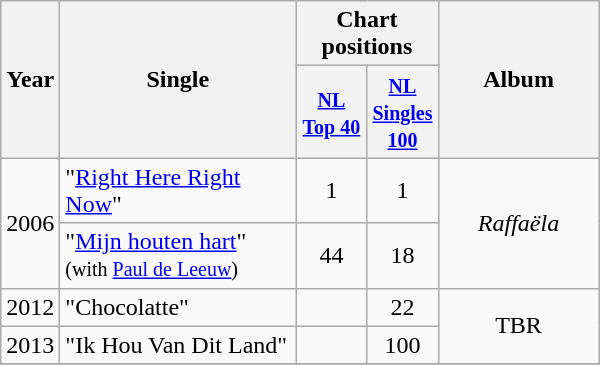<table class="wikitable">
<tr>
<th width="30" rowspan="2">Year</th>
<th width="150" rowspan="2">Single</th>
<th colspan="2">Chart positions</th>
<th width="100" rowspan="2">Album</th>
</tr>
<tr bgcolor="#DDDDDD">
<th width="40"><small><a href='#'>NL Top 40</a></small></th>
<th width="40"><small><a href='#'>NL Singles 100</a></small></th>
</tr>
<tr>
<td rowspan="2" align="center">2006</td>
<td>"<a href='#'>Right Here Right Now</a>"</td>
<td align="center">1</td>
<td align="center">1</td>
<td rowspan="2" align="center"><em>Raffaëla</em></td>
</tr>
<tr>
<td>"<a href='#'>Mijn houten hart</a>"<br><small>(with <a href='#'>Paul de Leeuw</a>)</small></td>
<td align="center">44</td>
<td align="center">18</td>
</tr>
<tr>
<td rowspan="1" align="center">2012</td>
<td>"Chocolatte"</td>
<td align="center"></td>
<td align="center">22</td>
<td rowspan="2" align="center">TBR</td>
</tr>
<tr>
<td rowspan="1" align="center">2013</td>
<td>"Ik Hou Van Dit Land"</td>
<td align="center"></td>
<td align="center">100</td>
</tr>
<tr>
</tr>
</table>
